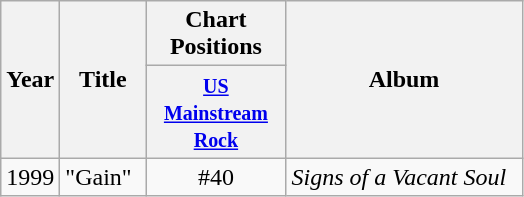<table class="wikitable sortable">
<tr>
<th width="30" rowspan="2">Year</th>
<th width="50" rowspan="2">Title</th>
<th colspan="1">Chart Positions</th>
<th width="150" rowspan="2">Album</th>
</tr>
<tr>
<th width="86"><small><a href='#'>US Mainstream Rock</a></small></th>
</tr>
<tr>
<td>1999</td>
<td>"Gain"</td>
<td align="center">#40</td>
<td><em>Signs of a Vacant Soul</em></td>
</tr>
</table>
